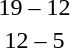<table style="text-align:center">
<tr>
<th width=200></th>
<th width=100></th>
<th width=200></th>
</tr>
<tr>
<td align=right><strong></strong></td>
<td>19 – 12</td>
<td align=left></td>
</tr>
<tr>
<td align=right><strong></strong></td>
<td>12 – 5</td>
<td align=left></td>
</tr>
</table>
